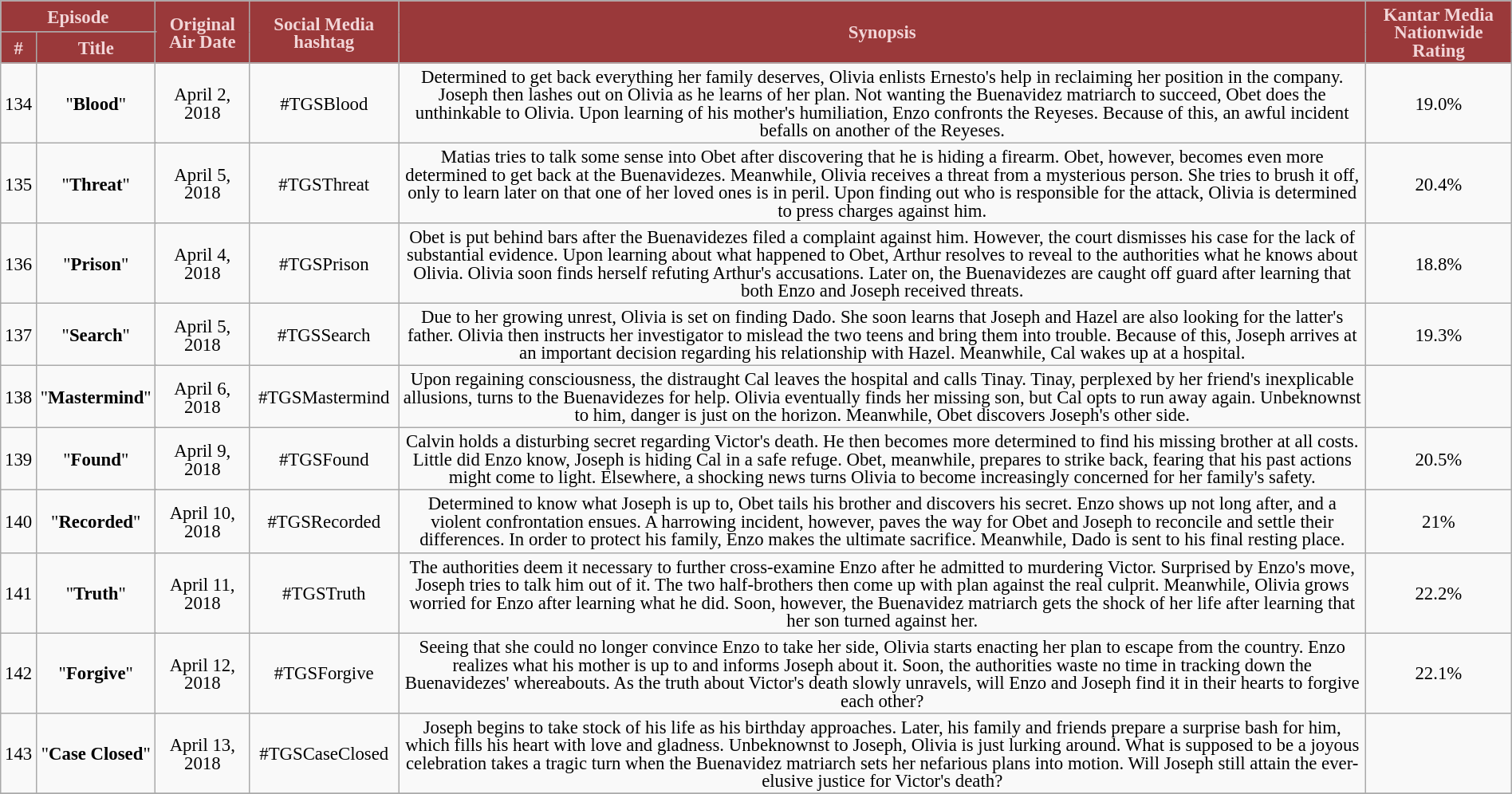<table class="wikitable" style="text-align:center; font-size:95%; line-height:15px;"  width="100%">
<tr>
<th style="background-color:#9A393A; color:#F2D6D8;" colspan="3">Episode</th>
<th style="background-color:#9A393A; color:#F2D6D8;" rowspan="2">Original Air Date</th>
<th style="background-color:#9A393A; color:#F2D6D8;" rowspan="2">Social Media hashtag</th>
<th style="background-color:#9A393A; color:#F2D6D8;" rowspan="2">Synopsis</th>
<th style="background-color:#9A393A; color:#F2D6D8;" colspan="2" rowspan="2">Kantar Media Nationwide Rating</th>
</tr>
<tr>
<th style="background-color:#9A393A; color:#F2D6D8;">#</th>
<th style="background-color:#9A393A; color:#F2D6D8;" colspan="2">Title</th>
</tr>
<tr>
<td>134</td>
<td colspan="2">"<span><strong>Blood</strong></span>"</td>
<td>April 2, 2018</td>
<td>#TGSBlood</td>
<td>Determined to get back everything her family deserves, Olivia enlists Ernesto's help in reclaiming her position in the company. Joseph then lashes out on Olivia as he learns of her plan. Not wanting the Buenavidez matriarch to succeed, Obet does the unthinkable to Olivia. Upon learning of his mother's humiliation, Enzo confronts the Reyeses. Because of this, an awful incident befalls on another of the Reyeses.</td>
<td>19.0%</td>
</tr>
<tr>
<td>135</td>
<td colspan="2">"<span><strong>Threat</strong></span>"</td>
<td>April 5, 2018</td>
<td>#TGSThreat</td>
<td>Matias tries to talk some sense into Obet after discovering that he is hiding a firearm. Obet, however, becomes even more determined to get back at the Buenavidezes. Meanwhile, Olivia receives a threat from a mysterious person. She tries to brush it off, only to learn later on that one of her loved ones is in peril. Upon finding out who is responsible for the attack, Olivia is determined to press charges against him.</td>
<td>20.4%</td>
</tr>
<tr>
<td>136</td>
<td colspan="2">"<span><strong>Prison</strong></span>"</td>
<td>April 4, 2018</td>
<td>#TGSPrison</td>
<td>Obet is put behind bars after the Buenavidezes filed a complaint against him. However, the court dismisses his case for the lack of substantial evidence. Upon learning about what happened to Obet, Arthur resolves to reveal to the authorities what he knows about Olivia. Olivia soon finds herself refuting Arthur's accusations. Later on, the Buenavidezes are caught off guard after learning that both Enzo and Joseph received threats.</td>
<td>18.8%</td>
</tr>
<tr>
<td>137</td>
<td colspan="2">"<span><strong>Search</strong></span>"</td>
<td>April 5, 2018</td>
<td>#TGSSearch</td>
<td>Due to her growing unrest, Olivia is set on finding Dado. She soon learns that Joseph and Hazel are also looking for the latter's father. Olivia then instructs her investigator to mislead the two teens and bring them into trouble. Because of this, Joseph arrives at an important decision regarding his relationship with Hazel. Meanwhile, Cal wakes up at a hospital.</td>
<td>19.3%</td>
</tr>
<tr>
<td>138</td>
<td colspan="2">"<span><strong>Mastermind</strong></span>"</td>
<td>April 6, 2018</td>
<td>#TGSMastermind</td>
<td>Upon regaining consciousness, the distraught Cal leaves the hospital and calls Tinay. Tinay, perplexed by her friend's inexplicable allusions, turns to the Buenavidezes for help. Olivia eventually finds her missing son, but Cal opts to run away again. Unbeknownst to him, danger is just on the horizon. Meanwhile, Obet discovers Joseph's other side.</td>
<td></td>
</tr>
<tr>
<td>139</td>
<td colspan="2">"<span><strong>Found</strong></span>"</td>
<td>April 9, 2018</td>
<td>#TGSFound</td>
<td>Calvin holds a disturbing secret regarding Victor's death. He then becomes more determined to find his missing brother at all costs. Little did Enzo know, Joseph is hiding Cal in a safe refuge. Obet, meanwhile, prepares to strike back, fearing that his past actions might come to light. Elsewhere, a shocking news turns Olivia to become increasingly concerned for her family's safety.</td>
<td>20.5%</td>
</tr>
<tr>
<td>140</td>
<td colspan="2">"<span><strong>Recorded</strong></span>"</td>
<td>April 10, 2018</td>
<td>#TGSRecorded</td>
<td>Determined to know what Joseph is up to, Obet tails his brother and discovers his secret. Enzo  shows up not long after, and a violent confrontation ensues. A harrowing incident, however, paves the way for Obet and Joseph to reconcile and settle their differences. In order to protect his family, Enzo makes the ultimate sacrifice. Meanwhile, Dado is sent to his final resting place.</td>
<td>21%</td>
</tr>
<tr>
<td>141</td>
<td colspan="2">"<span><strong>Truth</strong></span>"</td>
<td>April 11, 2018</td>
<td>#TGSTruth</td>
<td>The authorities deem it necessary to further cross-examine Enzo after he admitted to murdering Victor. Surprised by Enzo's move, Joseph tries to talk him out of it. The two half-brothers then come up with plan against the real culprit. Meanwhile, Olivia grows worried for Enzo after learning what he did. Soon, however, the Buenavidez matriarch gets the shock of her life after learning that her son turned against her.</td>
<td>22.2%</td>
</tr>
<tr>
<td>142</td>
<td colspan="2">"<span><strong>Forgive</strong></span>"</td>
<td>April 12, 2018</td>
<td>#TGSForgive</td>
<td>Seeing that she could no longer convince Enzo to take her side, Olivia starts enacting her plan to escape from the country. Enzo realizes what his mother is up to and informs Joseph about it. Soon, the authorities waste no time in tracking down the Buenavidezes' whereabouts. As the truth about Victor's death slowly unravels, will Enzo and Joseph find it in their hearts to forgive each other?</td>
<td>22.1%</td>
</tr>
<tr>
<td>143</td>
<td colspan="2">"<span><strong>Case Closed</strong></span>"</td>
<td>April 13, 2018</td>
<td>#TGSCaseClosed</td>
<td>Joseph begins to take stock of his life as his birthday approaches. Later, his family and friends prepare a surprise bash for him, which fills his heart with love and gladness. Unbeknownst to Joseph, Olivia is just lurking around. What is supposed to be a joyous celebration takes a tragic turn when the Buenavidez matriarch sets her nefarious plans into motion. Will Joseph still attain the ever-elusive justice for Victor's death?</td>
<td></td>
</tr>
<tr>
</tr>
</table>
